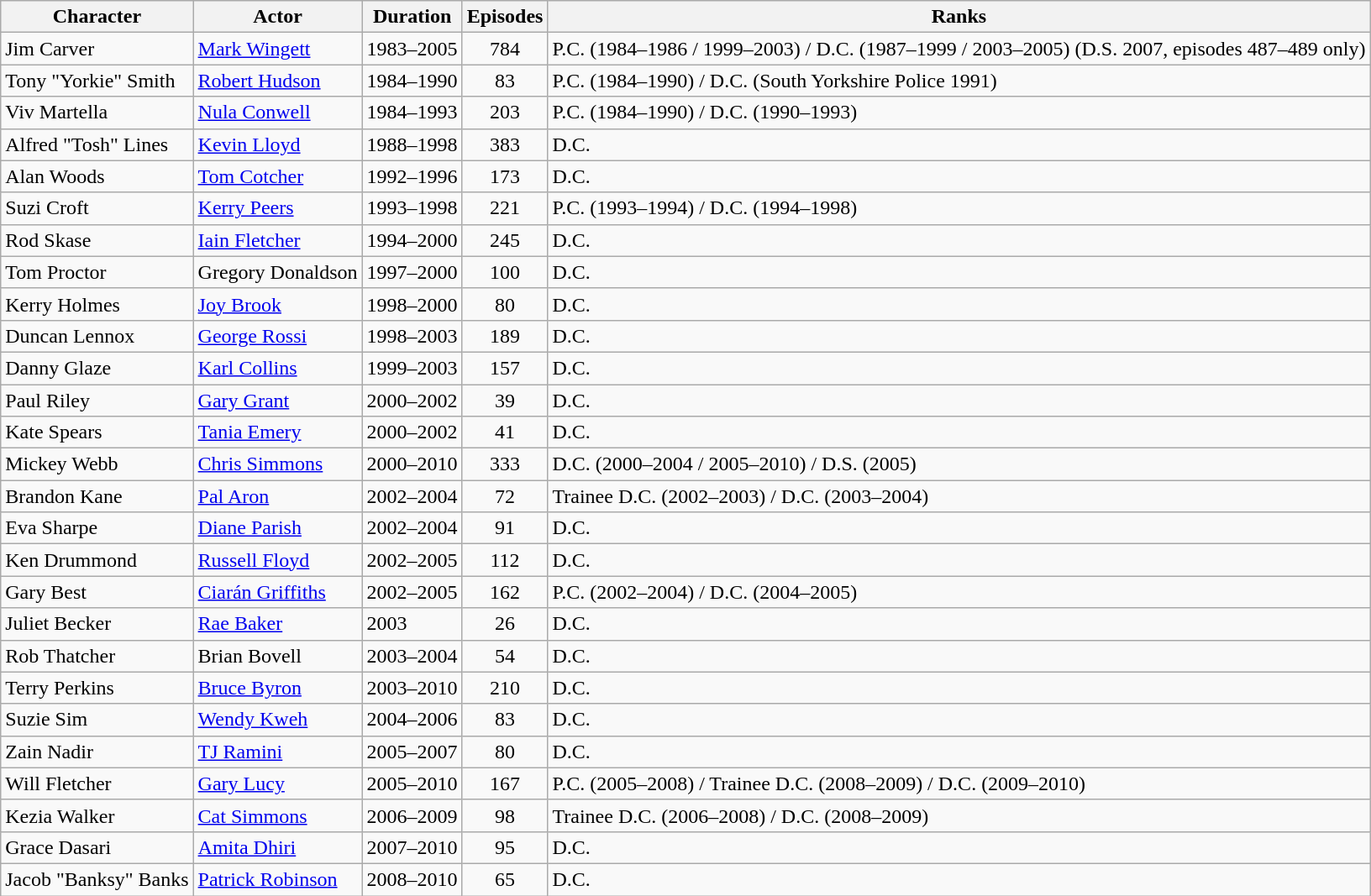<table class="wikitable sortable">
<tr>
<th scope=col>Character</th>
<th scope=col>Actor</th>
<th scope=col>Duration</th>
<th scope=col>Episodes</th>
<th scope=col>Ranks</th>
</tr>
<tr>
<td>Jim Carver</td>
<td><a href='#'>Mark Wingett</a></td>
<td>1983–2005</td>
<td style="text-align:center;">784</td>
<td>P.C. (1984–1986 / 1999–2003) / D.C. (1987–1999 / 2003–2005) (D.S. 2007, episodes 487–489 only)</td>
</tr>
<tr>
<td>Tony "Yorkie" Smith</td>
<td><a href='#'>Robert Hudson</a></td>
<td>1984–1990</td>
<td style="text-align:center;">83</td>
<td>P.C. (1984–1990) / D.C. (South Yorkshire Police 1991)</td>
</tr>
<tr>
<td>Viv Martella</td>
<td><a href='#'>Nula Conwell</a></td>
<td>1984–1993</td>
<td style="text-align:center;">203</td>
<td>P.C. (1984–1990) / D.C. (1990–1993)</td>
</tr>
<tr>
<td>Alfred "Tosh" Lines</td>
<td><a href='#'>Kevin Lloyd</a></td>
<td>1988–1998</td>
<td style="text-align:center;">383</td>
<td>D.C.</td>
</tr>
<tr>
<td>Alan Woods</td>
<td><a href='#'>Tom Cotcher</a></td>
<td>1992–1996</td>
<td style="text-align:center;">173</td>
<td>D.C.</td>
</tr>
<tr>
<td>Suzi Croft</td>
<td><a href='#'>Kerry Peers</a></td>
<td>1993–1998</td>
<td style="text-align:center;">221</td>
<td>P.C. (1993–1994) / D.C. (1994–1998)</td>
</tr>
<tr>
<td>Rod Skase</td>
<td><a href='#'>Iain Fletcher</a></td>
<td>1994–2000</td>
<td style="text-align:center;">245</td>
<td>D.C.</td>
</tr>
<tr>
<td>Tom Proctor</td>
<td>Gregory Donaldson</td>
<td>1997–2000</td>
<td style="text-align:center;">100</td>
<td>D.C.</td>
</tr>
<tr>
<td>Kerry Holmes</td>
<td><a href='#'>Joy Brook</a></td>
<td>1998–2000</td>
<td style="text-align:center;">80</td>
<td>D.C.</td>
</tr>
<tr>
<td>Duncan Lennox</td>
<td><a href='#'>George Rossi</a></td>
<td>1998–2003</td>
<td style="text-align:center;">189</td>
<td>D.C.</td>
</tr>
<tr>
<td>Danny Glaze</td>
<td><a href='#'>Karl Collins</a></td>
<td>1999–2003</td>
<td style="text-align:center;">157</td>
<td>D.C.</td>
</tr>
<tr>
<td>Paul Riley</td>
<td><a href='#'>Gary Grant</a></td>
<td>2000–2002</td>
<td style="text-align:center;">39</td>
<td>D.C.</td>
</tr>
<tr>
<td>Kate Spears</td>
<td><a href='#'>Tania Emery</a></td>
<td>2000–2002</td>
<td style="text-align:center;">41</td>
<td>D.C.</td>
</tr>
<tr>
<td>Mickey Webb</td>
<td><a href='#'>Chris Simmons</a></td>
<td>2000–2010</td>
<td style="text-align:center;">333</td>
<td>D.C. (2000–2004 / 2005–2010) / D.S. (2005)</td>
</tr>
<tr>
<td>Brandon Kane</td>
<td><a href='#'>Pal Aron</a></td>
<td>2002–2004</td>
<td style="text-align:center;">72</td>
<td>Trainee D.C. (2002–2003) / D.C. (2003–2004)</td>
</tr>
<tr>
<td>Eva Sharpe</td>
<td><a href='#'>Diane Parish</a></td>
<td>2002–2004</td>
<td style="text-align:center;">91</td>
<td>D.C.</td>
</tr>
<tr>
<td>Ken Drummond</td>
<td><a href='#'>Russell Floyd</a></td>
<td>2002–2005</td>
<td style="text-align:center;">112</td>
<td>D.C.</td>
</tr>
<tr>
<td>Gary Best</td>
<td><a href='#'>Ciarán Griffiths</a></td>
<td>2002–2005</td>
<td style="text-align:center;">162</td>
<td>P.C. (2002–2004) / D.C. (2004–2005)</td>
</tr>
<tr>
<td>Juliet Becker</td>
<td><a href='#'>Rae Baker</a></td>
<td>2003</td>
<td style="text-align:center;">26</td>
<td>D.C.</td>
</tr>
<tr>
<td>Rob Thatcher</td>
<td>Brian Bovell</td>
<td>2003–2004</td>
<td style="text-align:center;">54</td>
<td>D.C.</td>
</tr>
<tr>
<td>Terry Perkins</td>
<td><a href='#'>Bruce Byron</a></td>
<td>2003–2010</td>
<td style="text-align:center;">210</td>
<td>D.C.</td>
</tr>
<tr>
<td>Suzie Sim</td>
<td><a href='#'>Wendy Kweh</a></td>
<td>2004–2006</td>
<td style="text-align:center;">83</td>
<td>D.C.</td>
</tr>
<tr>
<td>Zain Nadir</td>
<td><a href='#'>TJ Ramini</a></td>
<td>2005–2007</td>
<td style="text-align:center;">80</td>
<td>D.C.</td>
</tr>
<tr>
<td>Will Fletcher</td>
<td><a href='#'>Gary Lucy</a></td>
<td>2005–2010</td>
<td style="text-align:center;">167</td>
<td>P.C. (2005–2008) / Trainee D.C. (2008–2009) / D.C. (2009–2010)</td>
</tr>
<tr>
<td>Kezia Walker</td>
<td><a href='#'>Cat Simmons</a></td>
<td>2006–2009</td>
<td style="text-align:center;">98</td>
<td>Trainee D.C. (2006–2008) / D.C. (2008–2009)</td>
</tr>
<tr>
<td>Grace Dasari</td>
<td><a href='#'>Amita Dhiri</a></td>
<td>2007–2010</td>
<td style="text-align:center;">95</td>
<td>D.C.</td>
</tr>
<tr>
<td>Jacob "Banksy" Banks</td>
<td><a href='#'>Patrick Robinson</a></td>
<td>2008–2010</td>
<td style="text-align:center;">65</td>
<td>D.C.</td>
</tr>
</table>
